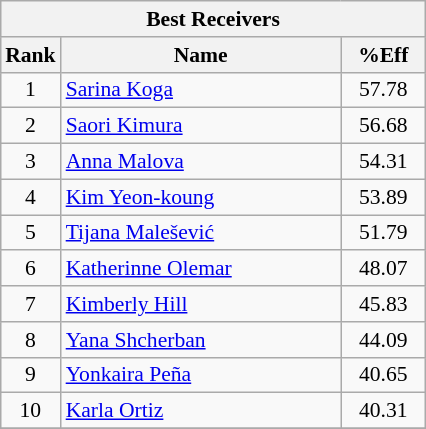<table class="wikitable" style="margin:0.5em auto;width=480;font-size:90%">
<tr>
<th colspan=3>Best Receivers</th>
</tr>
<tr>
<th width=30>Rank</th>
<th width=180>Name</th>
<th width=50>%Eff</th>
</tr>
<tr>
<td align=center>1</td>
<td> <a href='#'>Sarina Koga</a></td>
<td align=center>57.78</td>
</tr>
<tr>
<td align=center>2</td>
<td> <a href='#'>Saori Kimura</a></td>
<td align=center>56.68</td>
</tr>
<tr>
<td align=center>3</td>
<td> <a href='#'>Anna Malova</a></td>
<td align=center>54.31</td>
</tr>
<tr>
<td align=center>4</td>
<td> <a href='#'>Kim Yeon-koung</a></td>
<td align=center>53.89</td>
</tr>
<tr>
<td align=center>5</td>
<td> <a href='#'>Tijana Malešević</a></td>
<td align=center>51.79</td>
</tr>
<tr>
<td align=center>6</td>
<td> <a href='#'>Katherinne Olemar</a></td>
<td align=center>48.07</td>
</tr>
<tr>
<td align=center>7</td>
<td> <a href='#'>Kimberly Hill</a></td>
<td align=center>45.83</td>
</tr>
<tr>
<td align=center>8</td>
<td> <a href='#'>Yana Shcherban</a></td>
<td align=center>44.09</td>
</tr>
<tr>
<td align=center>9</td>
<td> <a href='#'>Yonkaira Peña</a></td>
<td align=center>40.65</td>
</tr>
<tr>
<td align=center>10</td>
<td> <a href='#'>Karla Ortiz</a></td>
<td align=center>40.31</td>
</tr>
<tr>
</tr>
</table>
